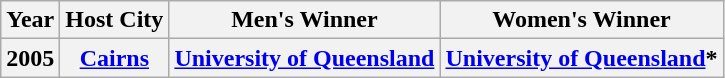<table class="wikitable">
<tr>
<th>Year</th>
<th>Host City</th>
<th>Men's Winner</th>
<th>Women's Winner</th>
</tr>
<tr>
<th>2005</th>
<th><a href='#'>Cairns</a></th>
<th><a href='#'>University of Queensland</a></th>
<th><a href='#'>University of Queensland</a>*</th>
</tr>
</table>
